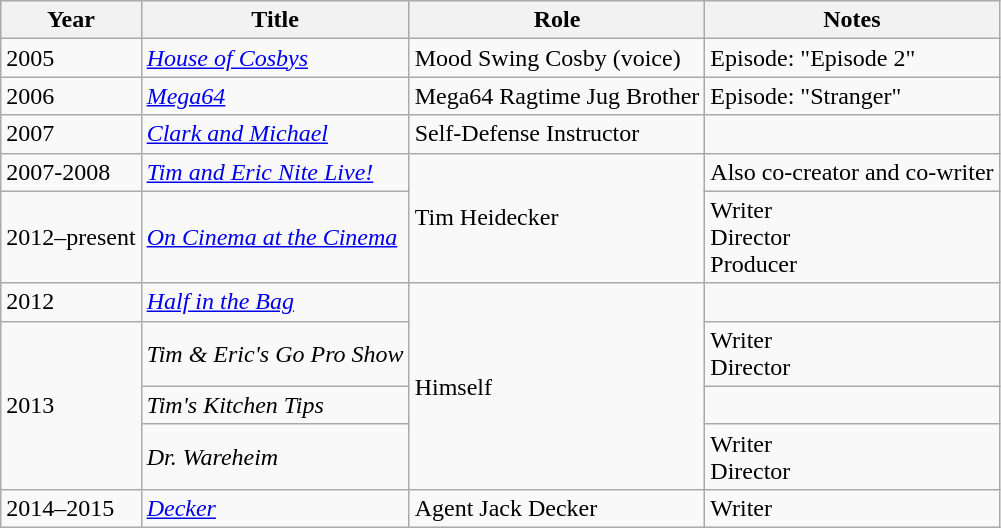<table class="wikitable sortable">
<tr>
<th>Year</th>
<th>Title</th>
<th>Role</th>
<th class = "unsortable">Notes</th>
</tr>
<tr>
<td>2005</td>
<td><em><a href='#'>House of Cosbys</a></em></td>
<td>Mood Swing Cosby (voice)</td>
<td>Episode: "Episode 2"</td>
</tr>
<tr>
<td>2006</td>
<td><em><a href='#'>Mega64</a></em></td>
<td>Mega64 Ragtime Jug Brother</td>
<td>Episode: "Stranger"</td>
</tr>
<tr>
<td>2007</td>
<td><em><a href='#'>Clark and Michael</a></em></td>
<td>Self-Defense Instructor</td>
<td></td>
</tr>
<tr>
<td>2007-2008</td>
<td><em><a href='#'>Tim and Eric Nite Live!</a></em></td>
<td rowspan="2">Tim Heidecker</td>
<td>Also co-creator and co-writer</td>
</tr>
<tr>
<td>2012–present</td>
<td><em><a href='#'>On Cinema at the Cinema</a></em></td>
<td>Writer<br>Director<br>Producer</td>
</tr>
<tr>
<td>2012</td>
<td><em><a href='#'>Half in the Bag</a></em></td>
<td rowspan="4">Himself</td>
<td></td>
</tr>
<tr>
<td rowspan="3">2013</td>
<td><em>Tim & Eric's Go Pro Show</em></td>
<td>Writer<br>Director</td>
</tr>
<tr>
<td><em>Tim's Kitchen Tips</em></td>
<td></td>
</tr>
<tr>
<td><em>Dr. Wareheim</em></td>
<td>Writer<br>Director</td>
</tr>
<tr>
<td>2014–2015</td>
<td><em><a href='#'>Decker</a></em></td>
<td>Agent Jack Decker</td>
<td>Writer</td>
</tr>
</table>
